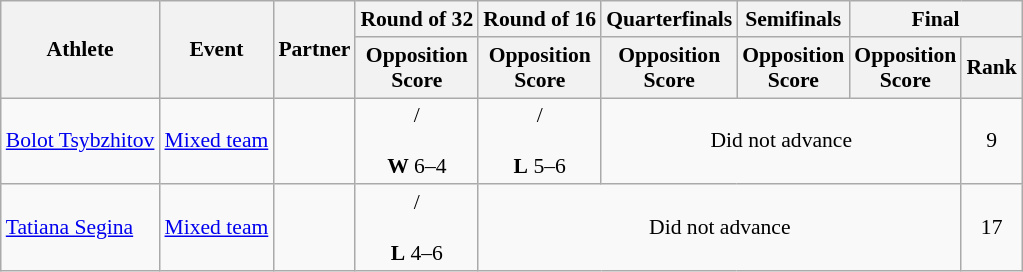<table class="wikitable" border="1" style="font-size:90%">
<tr>
<th rowspan=2>Athlete</th>
<th rowspan=2>Event</th>
<th rowspan=2>Partner</th>
<th>Round of 32</th>
<th>Round of 16</th>
<th>Quarterfinals</th>
<th>Semifinals</th>
<th colspan=2>Final</th>
</tr>
<tr>
<th>Opposition<br>Score</th>
<th>Opposition<br>Score</th>
<th>Opposition<br>Score</th>
<th>Opposition<br>Score</th>
<th>Opposition<br>Score</th>
<th>Rank</th>
</tr>
<tr>
<td><a href='#'>Bolot Tsybzhitov</a></td>
<td><a href='#'>Mixed team</a></td>
<td></td>
<td align=center>/ <br>  <br> <strong>W</strong> 6–4</td>
<td align=center>/ <br>  <br> <strong>L</strong> 5–6</td>
<td colspan=3 align=center>Did not advance</td>
<td align=center>9</td>
</tr>
<tr>
<td><a href='#'>Tatiana Segina</a></td>
<td><a href='#'>Mixed team</a></td>
<td></td>
<td align=center>/ <br>  <br> <strong>L</strong> 4–6</td>
<td colspan=4 align=center>Did not advance</td>
<td align=center>17</td>
</tr>
</table>
